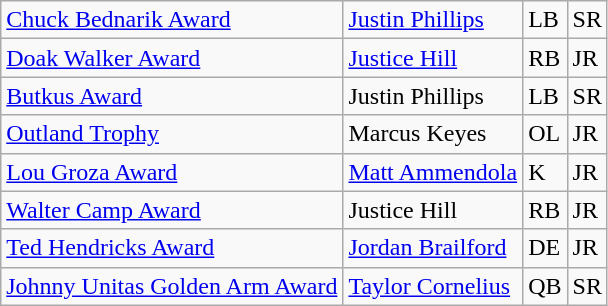<table class="wikitable">
<tr>
<td><a href='#'>Chuck Bednarik Award</a></td>
<td><a href='#'>Justin Phillips</a></td>
<td>LB</td>
<td>SR</td>
</tr>
<tr>
<td><a href='#'>Doak Walker Award</a></td>
<td><a href='#'>Justice Hill</a></td>
<td>RB</td>
<td>JR</td>
</tr>
<tr>
<td><a href='#'>Butkus Award</a></td>
<td>Justin Phillips</td>
<td>LB</td>
<td>SR</td>
</tr>
<tr>
<td><a href='#'>Outland Trophy</a></td>
<td>Marcus Keyes</td>
<td>OL</td>
<td>JR</td>
</tr>
<tr>
<td><a href='#'>Lou Groza Award</a></td>
<td><a href='#'>Matt Ammendola</a></td>
<td>K</td>
<td>JR</td>
</tr>
<tr>
<td><a href='#'>Walter Camp Award</a></td>
<td>Justice Hill</td>
<td>RB</td>
<td>JR</td>
</tr>
<tr>
<td><a href='#'>Ted Hendricks Award</a></td>
<td><a href='#'>Jordan Brailford</a></td>
<td>DE</td>
<td>JR</td>
</tr>
<tr>
<td><a href='#'>Johnny Unitas Golden Arm Award</a></td>
<td><a href='#'>Taylor Cornelius</a></td>
<td>QB</td>
<td>SR</td>
</tr>
</table>
